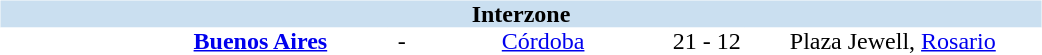<table table width=700>
<tr>
<td width=700 valign="top"><br><table border=0 cellspacing=0 cellpadding=0 style="font-size: 100%; border-collapse: collapse;" width=100%>
<tr bgcolor="#CADFF0">
<td style="font-size:100%"; align="center" colspan="6"><strong>Interzone</strong></td>
</tr>
<tr align=center bgcolor=#FFFFFF>
<td width=90></td>
<td width=170><strong><a href='#'>Buenos Aires</a></strong></td>
<td width=20>-</td>
<td width=170><a href='#'>Córdoba</a></td>
<td width=50>21 - 12</td>
<td width=200>Plaza Jewell, <a href='#'>Rosario</a></td>
</tr>
</table>
</td>
</tr>
</table>
